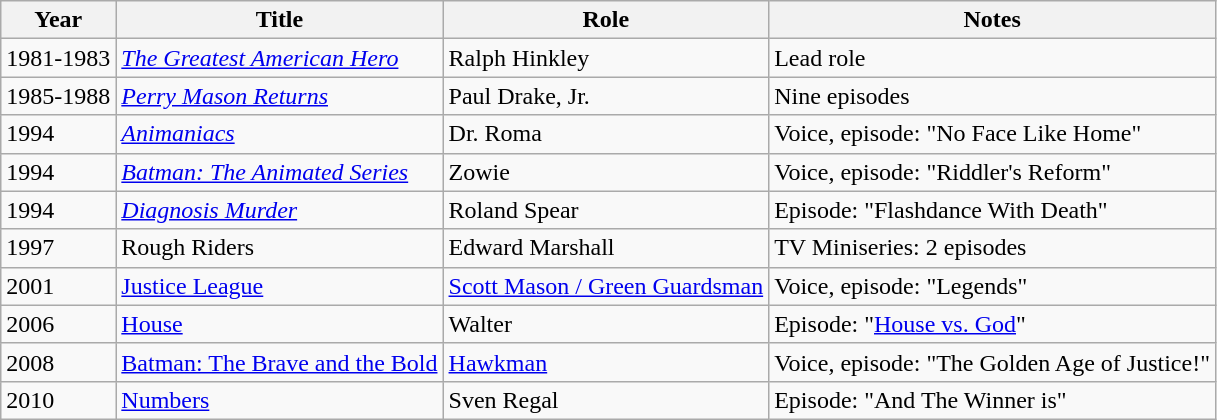<table class="wikitable">
<tr>
<th>Year</th>
<th>Title</th>
<th>Role</th>
<th>Notes</th>
</tr>
<tr>
<td>1981-1983</td>
<td><em><a href='#'>The Greatest American Hero</a></em></td>
<td>Ralph Hinkley</td>
<td>Lead role</td>
</tr>
<tr>
<td>1985-1988</td>
<td><em><a href='#'>Perry Mason Returns</a></em></td>
<td>Paul Drake, Jr.</td>
<td>Nine episodes</td>
</tr>
<tr>
<td>1994</td>
<td><em><a href='#'>Animaniacs</a></em></td>
<td>Dr. Roma</td>
<td>Voice, episode: "No Face Like Home"</td>
</tr>
<tr>
<td>1994</td>
<td><em><a href='#'>Batman: The Animated Series</a></em></td>
<td>Zowie</td>
<td>Voice, episode: "Riddler's Reform"</td>
</tr>
<tr>
<td>1994</td>
<td><em><a href='#'>Diagnosis Murder</a></td>
<td>Roland Spear</td>
<td>Episode: "Flashdance With Death"</td>
</tr>
<tr>
<td>1997</td>
<td>Rough Riders</td>
<td>Edward Marshall</td>
<td>TV Miniseries: 2 episodes</td>
</tr>
<tr>
<td>2001</td>
<td></em><a href='#'>Justice League</a><em></td>
<td><a href='#'>Scott Mason / Green Guardsman</a></td>
<td>Voice, episode: "Legends"</td>
</tr>
<tr>
<td>2006</td>
<td></em><a href='#'>House</a><em></td>
<td>Walter</td>
<td>Episode: "<a href='#'>House vs. God</a>"</td>
</tr>
<tr>
<td>2008</td>
<td></em><a href='#'>Batman: The Brave and the Bold</a><em></td>
<td><a href='#'>Hawkman</a></td>
<td>Voice, episode: "The Golden Age of Justice!"</td>
</tr>
<tr>
<td>2010</td>
<td></em><a href='#'>Numbers</a><em></td>
<td>Sven Regal</td>
<td>Episode: "And The Winner is"</td>
</tr>
</table>
